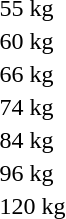<table>
<tr>
<td rowspan=2>55 kg</td>
<td rowspan=2></td>
<td rowspan=2></td>
<td></td>
</tr>
<tr>
<td></td>
</tr>
<tr>
<td rowspan=2>60 kg</td>
<td rowspan=2></td>
<td rowspan=2></td>
<td></td>
</tr>
<tr>
<td></td>
</tr>
<tr>
<td rowspan=2>66 kg</td>
<td rowspan=2></td>
<td rowspan=2></td>
<td></td>
</tr>
<tr>
<td></td>
</tr>
<tr>
<td rowspan=2>74 kg</td>
<td rowspan=2></td>
<td rowspan=2></td>
<td></td>
</tr>
<tr>
<td></td>
</tr>
<tr>
<td rowspan=2>84 kg</td>
<td rowspan=2></td>
<td rowspan=2></td>
<td></td>
</tr>
<tr>
<td></td>
</tr>
<tr>
<td rowspan=2>96 kg</td>
<td rowspan=2></td>
<td rowspan=2></td>
<td></td>
</tr>
<tr>
<td></td>
</tr>
<tr>
<td rowspan=2>120 kg</td>
<td rowspan=2></td>
<td rowspan=2></td>
<td></td>
</tr>
<tr>
<td></td>
</tr>
</table>
